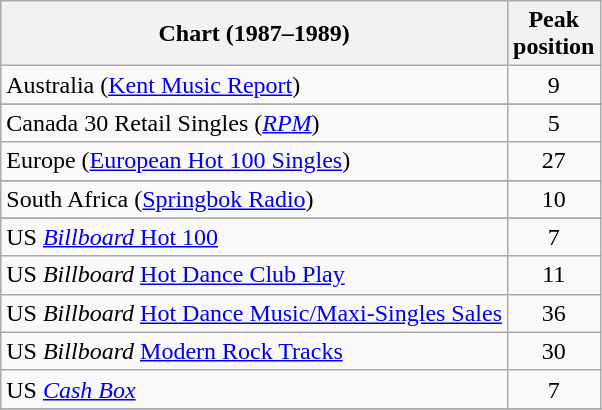<table class="wikitable sortable">
<tr>
<th>Chart (1987–1989)</th>
<th>Peak<br>position</th>
</tr>
<tr>
<td>Australia (<a href='#'>Kent Music Report</a>)</td>
<td align="center">9</td>
</tr>
<tr>
</tr>
<tr>
</tr>
<tr>
<td>Canada 30 Retail Singles (<em><a href='#'>RPM</a></em>)</td>
<td align="center">5</td>
</tr>
<tr>
<td>Europe (<a href='#'>European Hot 100 Singles</a>)</td>
<td align="center">27</td>
</tr>
<tr>
</tr>
<tr>
</tr>
<tr>
</tr>
<tr>
</tr>
<tr>
</tr>
<tr>
</tr>
<tr>
<td>South Africa (<a href='#'>Springbok Radio</a>)</td>
<td align="center">10</td>
</tr>
<tr>
</tr>
<tr>
</tr>
<tr>
<td>US <a href='#'><em>Billboard</em> Hot 100</a></td>
<td align="center">7</td>
</tr>
<tr>
<td>US <em>Billboard</em> <a href='#'>Hot Dance Club Play</a></td>
<td align="center">11</td>
</tr>
<tr>
<td>US <em>Billboard</em> <a href='#'>Hot Dance Music/Maxi-Singles Sales</a></td>
<td align="center">36</td>
</tr>
<tr>
<td>US <em>Billboard</em> <a href='#'>Modern Rock Tracks</a></td>
<td align="center">30</td>
</tr>
<tr>
<td>US <em><a href='#'>Cash Box</a></em></td>
<td align="center">7</td>
</tr>
<tr>
</tr>
</table>
